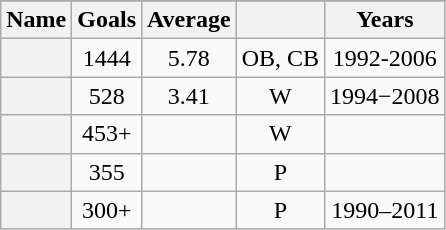<table class="wikitable sortable plainrowheaders static-row-numbers" style="text-align:center">
<tr>
</tr>
<tr>
<th scope="col">Name</th>
<th scope="col">Goals</th>
<th scope="col">Average</th>
<th scope="col"></th>
<th scope="col">Years</th>
</tr>
<tr>
<th scope="row"></th>
<td>1444</td>
<td>5.78</td>
<td>OB, CB</td>
<td>1992-2006</td>
</tr>
<tr>
<th scope="row"></th>
<td>528</td>
<td>3.41</td>
<td>W</td>
<td>1994−2008</td>
</tr>
<tr>
<th scope="row"></th>
<td>453+</td>
<td></td>
<td>W</td>
<td></td>
</tr>
<tr>
<th scope="row"></th>
<td>355</td>
<td></td>
<td>P</td>
<td></td>
</tr>
<tr>
<th scope="row"></th>
<td>300+</td>
<td></td>
<td>P</td>
<td>1990–2011</td>
</tr>
</table>
